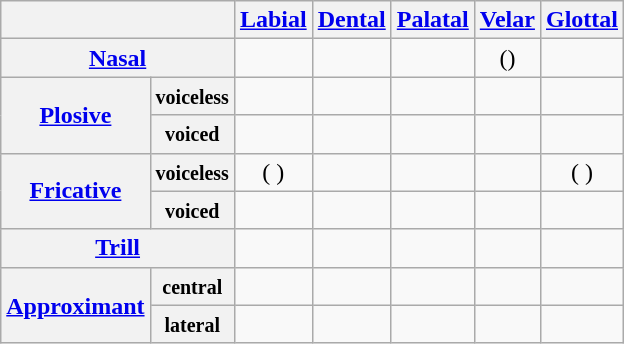<table class="wikitable" style="text-align:center;">
<tr>
<th colspan="2"></th>
<th><a href='#'>Labial</a></th>
<th><a href='#'>Dental</a></th>
<th><a href='#'>Palatal</a></th>
<th><a href='#'>Velar</a></th>
<th><a href='#'>Glottal</a></th>
</tr>
<tr>
<th colspan="2"><a href='#'>Nasal</a></th>
<td> </td>
<td> </td>
<td> </td>
<td>()</td>
<td></td>
</tr>
<tr>
<th rowspan="2"><a href='#'>Plosive</a></th>
<th><small>voiceless</small></th>
<td> </td>
<td> </td>
<td> </td>
<td> </td>
<td></td>
</tr>
<tr>
<th><small>voiced</small></th>
<td> </td>
<td> </td>
<td> </td>
<td> </td>
<td></td>
</tr>
<tr>
<th rowspan="2"><a href='#'>Fricative</a></th>
<th><small>voiceless</small></th>
<td>( )</td>
<td> </td>
<td> </td>
<td></td>
<td>( )</td>
</tr>
<tr>
<th><small>voiced</small></th>
<td> </td>
<td> </td>
<td> </td>
<td></td>
<td></td>
</tr>
<tr>
<th colspan="2"><a href='#'>Trill</a></th>
<td></td>
<td> </td>
<td> </td>
<td></td>
<td></td>
</tr>
<tr>
<th rowspan="2"><a href='#'>Approximant</a></th>
<th><small>central</small></th>
<td></td>
<td></td>
<td> </td>
<td></td>
<td></td>
</tr>
<tr>
<th><small>lateral</small></th>
<td></td>
<td> </td>
<td> </td>
<td></td>
<td></td>
</tr>
</table>
